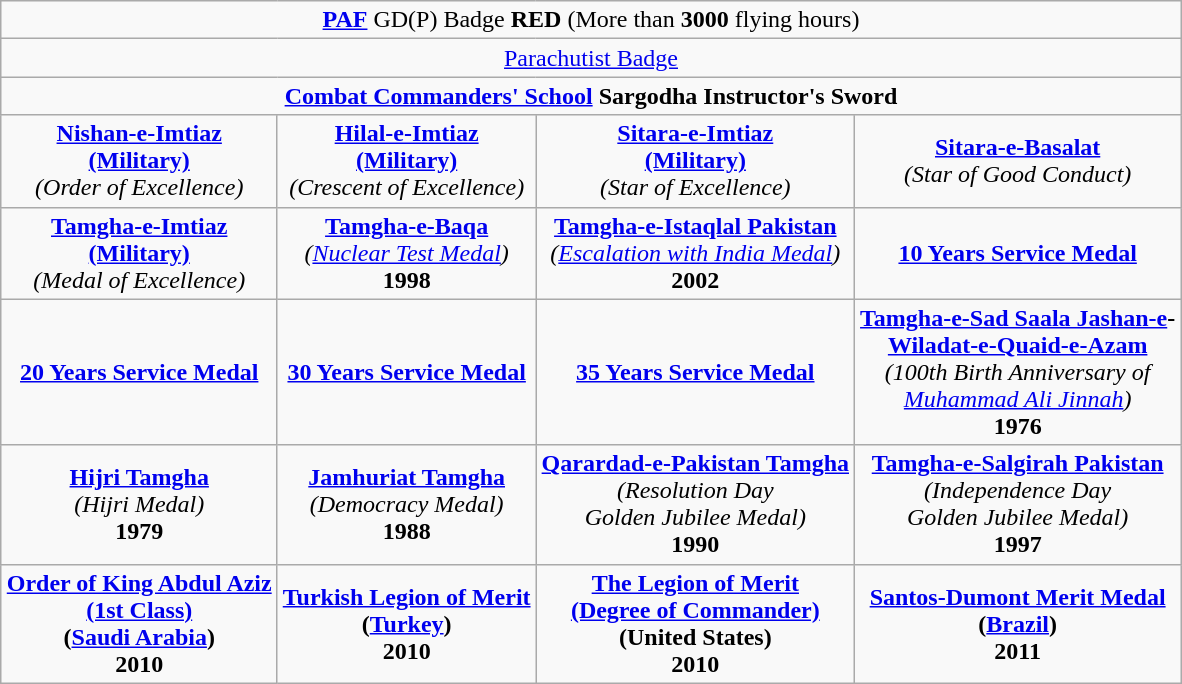<table class="wikitable" style="margin:1em auto; text-align:center;">
<tr>
<td colspan="4"><strong><a href='#'>PAF</a></strong> GD(P) Badge <strong>RED</strong> (More than <strong>3000</strong> flying hours)</td>
</tr>
<tr>
<td colspan="4"><a href='#'>Parachutist Badge</a></td>
</tr>
<tr>
<td colspan="4"><strong><a href='#'>Combat Commanders' School</a> Sargodha Instructor's Sword</strong></td>
</tr>
<tr>
<td><strong><a href='#'>Nishan-e-Imtiaz</a></strong><br><strong><a href='#'>(Military)</a></strong><br><em>(Order of Excellence)</em></td>
<td><strong><a href='#'>Hilal-e-Imtiaz</a></strong><br><strong><a href='#'>(Military)</a></strong><br><em>(Crescent of Excellence)</em></td>
<td><strong><a href='#'>Sitara-e-Imtiaz</a></strong><br><strong><a href='#'>(Military)</a></strong><br><em>(Star of Excellence)</em></td>
<td><strong><a href='#'>Sitara-e-Basalat</a></strong><br><em>(Star of Good Conduct)</em></td>
</tr>
<tr>
<td><strong><a href='#'>Tamgha-e-Imtiaz</a></strong><br><strong><a href='#'>(Military)</a></strong><br><em>(Medal of Excellence)</em></td>
<td><strong><a href='#'>Tamgha-e-Baqa</a></strong><br><em>(<a href='#'>Nuclear Test Medal</a>)</em><br><strong>1998</strong></td>
<td><strong><a href='#'>Tamgha-e-Istaqlal Pakistan</a></strong><br><em>(<a href='#'>Escalation with India Medal</a>)</em><br><strong>2002</strong></td>
<td><strong><a href='#'>10 Years Service Medal</a></strong></td>
</tr>
<tr>
<td><strong><a href='#'>20 Years Service Medal</a></strong></td>
<td><strong><a href='#'>30 Years Service Medal</a></strong></td>
<td><strong><a href='#'>35 Years Service Medal</a></strong></td>
<td><strong><a href='#'>Tamgha-e-Sad Saala Jashan-e</a>-</strong><br><strong><a href='#'>Wiladat-e-Quaid-e-Azam</a></strong><br><em>(100th Birth Anniversary of</em><br><em><a href='#'>Muhammad Ali Jinnah</a>)</em><br><strong>1976</strong></td>
</tr>
<tr>
<td><strong><a href='#'>Hijri Tamgha</a></strong><br><em>(Hijri Medal)</em><br><strong>1979</strong></td>
<td><strong><a href='#'>Jamhuriat Tamgha</a></strong><br><em>(Democracy Medal)</em><br><strong>1988</strong></td>
<td><strong><a href='#'>Qarardad-e-Pakistan Tamgha</a></strong><br><em>(Resolution Day</em><br><em>Golden Jubilee Medal)</em><br><strong>1990</strong></td>
<td><strong><a href='#'>Tamgha-e-Salgirah Pakistan</a></strong><br><em>(Independence Day</em><br><em>Golden Jubilee Medal)</em><br><strong>1997</strong></td>
</tr>
<tr>
<td><a href='#'><strong>Order of King Abdul Aziz</strong></a><br><a href='#'><strong>(1st Class)</strong></a><strong></strong><br><strong>(<a href='#'>Saudi Arabia</a>)</strong><br><strong>2010</strong></td>
<td><a href='#'><strong>Turkish Legion of Merit</strong></a><strong></strong><br><strong>(<a href='#'>Turkey</a>)</strong><br><strong>2010</strong></td>
<td><a href='#'><strong>The Legion of Merit</strong></a><br><a href='#'><strong>(Degree of Commander)</strong></a><br><strong>(United States)</strong><br><strong>2010</strong></td>
<td><strong><a href='#'>Santos-Dumont Merit Medal</a></strong><br><strong>(<a href='#'>Brazil</a>)</strong><br><strong>2011</strong></td>
</tr>
</table>
